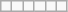<table class="wikitable letters-gold">
<tr class=letters-tall>
<td></td>
<td></td>
<td></td>
<td></td>
<td></td>
<td></td>
</tr>
</table>
